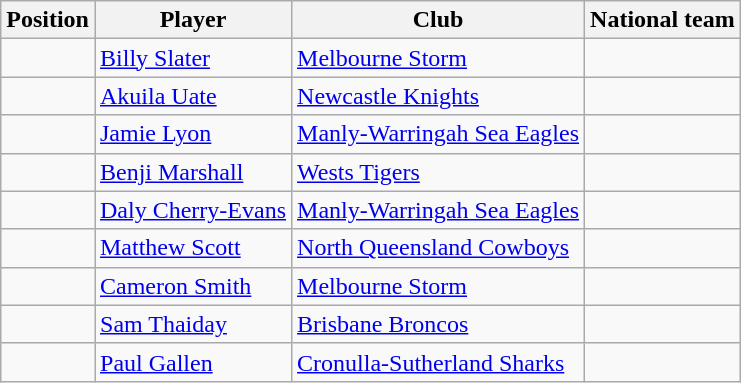<table class="wikitable collapsible collapsed">
<tr>
<th>Position</th>
<th>Player</th>
<th>Club</th>
<th>National team</th>
</tr>
<tr>
<td></td>
<td> <a href='#'>Billy Slater</a></td>
<td> <a href='#'>Melbourne Storm</a></td>
<td></td>
</tr>
<tr>
<td></td>
<td> <a href='#'>Akuila Uate</a></td>
<td> <a href='#'>Newcastle Knights</a></td>
<td></td>
</tr>
<tr>
<td></td>
<td> <a href='#'>Jamie Lyon</a></td>
<td> <a href='#'>Manly-Warringah Sea Eagles</a></td>
<td></td>
</tr>
<tr>
<td></td>
<td> <a href='#'>Benji Marshall</a></td>
<td> <a href='#'>Wests Tigers</a></td>
<td></td>
</tr>
<tr>
<td></td>
<td> <a href='#'>Daly Cherry-Evans</a></td>
<td> <a href='#'>Manly-Warringah Sea Eagles</a></td>
<td></td>
</tr>
<tr>
<td></td>
<td> <a href='#'>Matthew Scott</a></td>
<td> <a href='#'>North Queensland Cowboys</a></td>
<td></td>
</tr>
<tr>
<td></td>
<td> <a href='#'>Cameron Smith</a></td>
<td> <a href='#'>Melbourne Storm</a></td>
<td></td>
</tr>
<tr>
<td></td>
<td> <a href='#'>Sam Thaiday</a></td>
<td> <a href='#'>Brisbane Broncos</a></td>
<td></td>
</tr>
<tr>
<td></td>
<td> <a href='#'>Paul Gallen</a></td>
<td> <a href='#'>Cronulla-Sutherland Sharks</a></td>
<td></td>
</tr>
</table>
